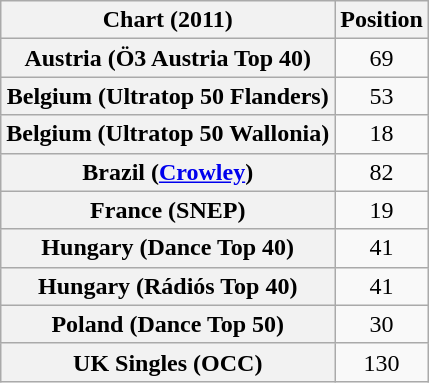<table class="wikitable sortable plainrowheaders" style="text-align:center">
<tr>
<th scope="col">Chart (2011)</th>
<th scope="col">Position</th>
</tr>
<tr>
<th scope="row">Austria (Ö3 Austria Top 40)</th>
<td>69</td>
</tr>
<tr>
<th scope="row">Belgium (Ultratop 50 Flanders)</th>
<td>53</td>
</tr>
<tr>
<th scope="row">Belgium (Ultratop 50 Wallonia)</th>
<td>18</td>
</tr>
<tr>
<th scope="row">Brazil (<a href='#'>Crowley</a>)</th>
<td>82</td>
</tr>
<tr>
<th scope="row">France (SNEP)</th>
<td>19</td>
</tr>
<tr>
<th scope="row">Hungary (Dance Top 40)</th>
<td>41</td>
</tr>
<tr>
<th scope="row">Hungary (Rádiós Top 40)</th>
<td>41</td>
</tr>
<tr>
<th scope="row">Poland (Dance Top 50)</th>
<td>30</td>
</tr>
<tr>
<th scope="row">UK Singles (OCC)</th>
<td>130</td>
</tr>
</table>
